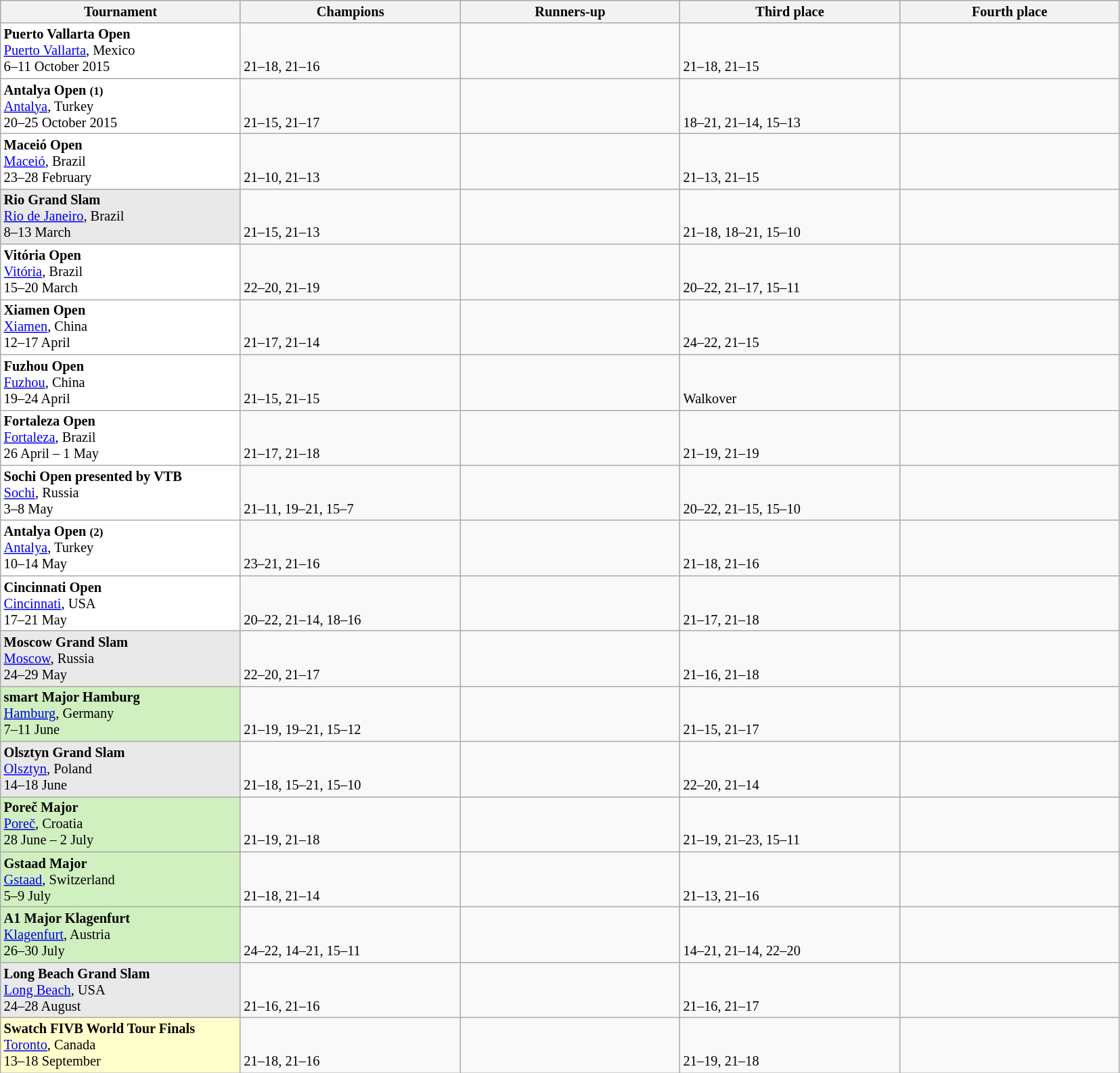<table class=wikitable style=font-size:85%>
<tr>
<th width=230>Tournament</th>
<th width=210>Champions</th>
<th width=210>Runners-up</th>
<th width=210>Third place</th>
<th width=210>Fourth place</th>
</tr>
<tr valign=top>
<td style="background:#ffffff;"><strong>Puerto Vallarta Open</strong><br><a href='#'>Puerto Vallarta</a>, Mexico<br>6–11 October 2015</td>
<td><br><br>21–18, 21–16</td>
<td><br></td>
<td><br><br>21–18, 21–15</td>
<td><br></td>
</tr>
<tr valign=top>
<td style="background:#ffffff;"><strong>Antalya Open <small>(1)</small></strong><br><a href='#'>Antalya</a>, Turkey<br>20–25 October 2015</td>
<td><br><br>21–15, 21–17</td>
<td><br></td>
<td><br><br>18–21, 21–14, 15–13</td>
<td><br></td>
</tr>
<tr valign=top>
<td style="background:#ffffff;"><strong>Maceió Open</strong><br><a href='#'>Maceió</a>, Brazil<br>23–28 February</td>
<td><br><br> 21–10, 21–13</td>
<td><br> </td>
<td><br> <br> 21–13, 21–15</td>
<td><br></td>
</tr>
<tr valign=top>
<td style="background:#E9E9E9;"><strong>Rio Grand Slam</strong><br><a href='#'>Rio de Janeiro</a>, Brazil<br>8–13 March</td>
<td><br> <br>21–15, 21–13</td>
<td><br> </td>
<td><br> <br> 21–18, 18–21, 15–10</td>
<td><br> </td>
</tr>
<tr valign=top>
<td style="background:#ffffff;"><strong>Vitória Open</strong><br><a href='#'>Vitória</a>, Brazil<br>15–20 March</td>
<td><br><br> 22–20, 21–19</td>
<td><br> </td>
<td><br><br> 20–22, 21–17, 15–11</td>
<td><br> </td>
</tr>
<tr valign=top>
<td style="background:#ffffff;"><strong>Xiamen Open</strong><br><a href='#'>Xiamen</a>, China<br>12–17 April</td>
<td><br><br> 21–17, 21–14</td>
<td><br> </td>
<td><br><br> 24–22, 21–15</td>
<td><br> </td>
</tr>
<tr valign=top>
<td style="background:#ffffff;"><strong>Fuzhou Open</strong><br><a href='#'>Fuzhou</a>, China<br>19–24 April</td>
<td><br><br> 21–15, 21–15</td>
<td><br> </td>
<td><br><br> Walkover</td>
<td><br></td>
</tr>
<tr valign=top>
<td style="background:#ffffff;"><strong>Fortaleza Open</strong><br><a href='#'>Fortaleza</a>, Brazil<br>26 April – 1 May</td>
<td><br><br> 21–17, 21–18</td>
<td><br></td>
<td><br><br>21–19, 21–19</td>
<td><br> </td>
</tr>
<tr valign=top>
<td style="background:#ffffff;"><strong>Sochi Open presented by VTB</strong><br><a href='#'>Sochi</a>, Russia<br>3–8 May</td>
<td><br><br> 21–11, 19–21, 15–7</td>
<td><br></td>
<td><br><br>20–22, 21–15, 15–10</td>
<td><br> </td>
</tr>
<tr valign=top>
<td style="background:#ffffff;"><strong>Antalya Open <small>(2)</small></strong><br><a href='#'>Antalya</a>, Turkey<br>10–14 May</td>
<td><br><br>23–21, 21–16</td>
<td><br></td>
<td><br><br>21–18, 21–16</td>
<td><br></td>
</tr>
<tr valign=top>
<td style="background:#ffffff;"><strong>Cincinnati Open</strong><br><a href='#'>Cincinnati</a>, USA<br>17–21 May</td>
<td><br> <br>20–22, 21–14, 18–16</td>
<td><br> </td>
<td><br><br> 21–17, 21–18</td>
<td><br></td>
</tr>
<tr valign=top>
<td style="background:#E9E9E9;"><strong>Moscow Grand Slam</strong><br><a href='#'>Moscow</a>, Russia<br>24–29 May</td>
<td><br> <br>22–20, 21–17</td>
<td><br></td>
<td><br><br> 21–16, 21–18</td>
<td><br></td>
</tr>
<tr valign=top>
<td style="background:#d0f0c0;"><strong>smart Major Hamburg</strong><br><a href='#'>Hamburg</a>, Germany<br>7–11 June</td>
<td><br><br>21–19, 19–21, 15–12</td>
<td><br> </td>
<td><br><br>21–15, 21–17</td>
<td><br> </td>
</tr>
<tr valign=top>
<td style="background:#E9E9E9;"><strong>Olsztyn Grand Slam</strong><br><a href='#'>Olsztyn</a>, Poland<br>14–18 June</td>
<td><br><br>21–18, 15–21, 15–10</td>
<td><br></td>
<td><br><br>22–20, 21–14</td>
<td><br></td>
</tr>
<tr valign=top>
<td style="background:#d0f0c0;"><strong>Poreč Major</strong><br><a href='#'>Poreč</a>, Croatia<br>28 June – 2 July</td>
<td><br> <br>21–19, 21–18</td>
<td><br></td>
<td><br> <br> 21–19, 21–23, 15–11</td>
<td><br></td>
</tr>
<tr valign=top>
<td style="background:#d0f0c0;"><strong>Gstaad Major</strong><br><a href='#'>Gstaad</a>, Switzerland<br>5–9 July</td>
<td><br><br> 21–18, 21–14</td>
<td><br> </td>
<td><br><br> 21–13, 21–16</td>
<td><br> </td>
</tr>
<tr valign=top>
<td style="background:#d0f0c0;"><strong>A1 Major Klagenfurt</strong><br><a href='#'>Klagenfurt</a>, Austria<br>26–30 July</td>
<td><br><br> 24–22, 14–21, 15–11</td>
<td><br></td>
<td><br><br> 14–21, 21–14, 22–20</td>
<td><br></td>
</tr>
<tr valign=top>
<td style="background:#E9E9E9;"><strong>Long Beach Grand Slam</strong><br><a href='#'>Long Beach</a>, USA<br>24–28 August</td>
<td><br> <br>21–16, 21–16</td>
<td><br></td>
<td><br> <br>21–16, 21–17</td>
<td><br><br></td>
</tr>
<tr valign=top>
<td style="background:#ffffcc;"><strong>Swatch FIVB World Tour Finals</strong><br><a href='#'>Toronto</a>, Canada<br>13–18 September</td>
<td><br><br>21–18, 21–16</td>
<td><br></td>
<td><br> <br>21–19, 21–18</td>
<td><br></td>
</tr>
</table>
